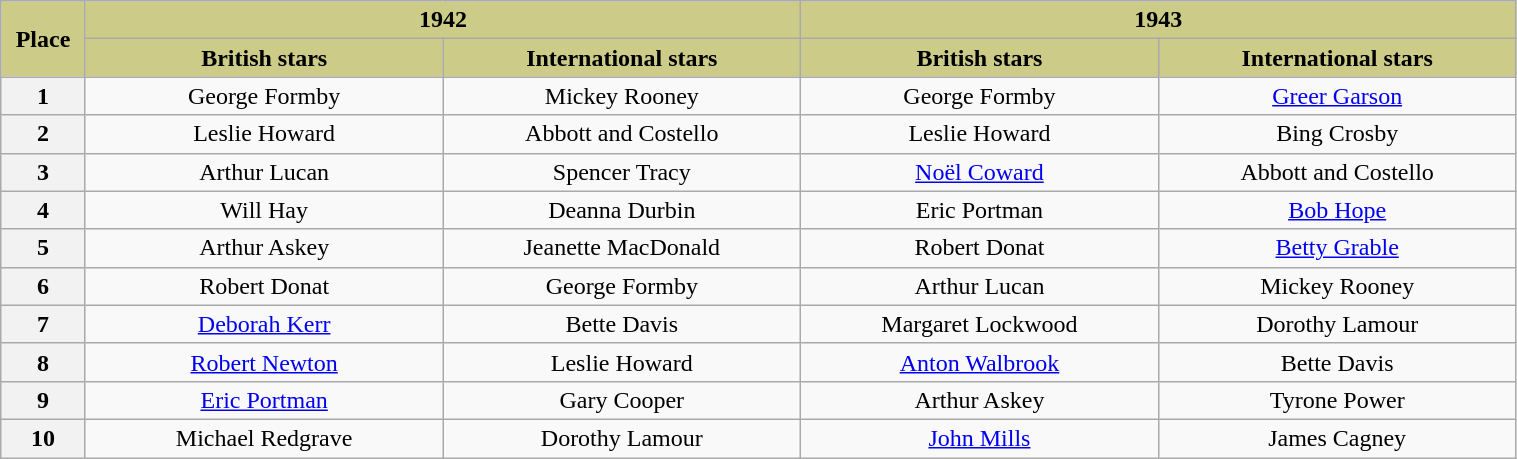<table class="wikitable" width="80%">
<tr>
<th scope="col" style="background:#CC8" width="4%" rowspan="2">Place</th>
<th style="background:#CC8" colspan="2">1942</th>
<th style="background:#CC8" colspan="2">1943</th>
</tr>
<tr align="center">
<th scope="col" style="background:#CC8" width="18%">British stars</th>
<th scope="col" style="background:#CC8" width="18%">International stars</th>
<th scope="col" style="background:#CC8" width="18%">British stars</th>
<th scope="col" style="background:#CC8" width="18%">International stars</th>
</tr>
<tr align="center">
<th scope="row">1</th>
<td>George Formby</td>
<td>Mickey Rooney</td>
<td>George Formby</td>
<td><a href='#'>Greer Garson</a></td>
</tr>
<tr align="center">
<th scope="row">2</th>
<td>Leslie Howard</td>
<td>Abbott and Costello</td>
<td>Leslie Howard</td>
<td>Bing Crosby</td>
</tr>
<tr align="center">
<th scope="row">3</th>
<td>Arthur Lucan</td>
<td>Spencer Tracy</td>
<td><a href='#'>Noël Coward</a></td>
<td>Abbott and Costello</td>
</tr>
<tr align="center">
<th scope="row">4</th>
<td>Will Hay</td>
<td>Deanna Durbin</td>
<td>Eric Portman</td>
<td><a href='#'>Bob Hope</a></td>
</tr>
<tr align="center">
<th scope="row">5</th>
<td>Arthur Askey</td>
<td>Jeanette MacDonald</td>
<td>Robert Donat</td>
<td><a href='#'>Betty Grable</a></td>
</tr>
<tr align="center">
<th scope="row">6</th>
<td>Robert Donat</td>
<td>George Formby</td>
<td>Arthur Lucan</td>
<td>Mickey Rooney</td>
</tr>
<tr align="center">
<th scope="row">7</th>
<td><a href='#'>Deborah Kerr</a></td>
<td>Bette Davis</td>
<td>Margaret Lockwood</td>
<td>Dorothy Lamour</td>
</tr>
<tr align="center">
<th scope="row">8</th>
<td><a href='#'>Robert Newton</a></td>
<td>Leslie Howard</td>
<td><a href='#'>Anton Walbrook</a></td>
<td>Bette Davis</td>
</tr>
<tr align="center">
<th scope="row">9</th>
<td><a href='#'>Eric Portman</a></td>
<td>Gary Cooper</td>
<td>Arthur Askey</td>
<td>Tyrone Power</td>
</tr>
<tr align="center">
<th scope="row">10</th>
<td>Michael Redgrave</td>
<td>Dorothy Lamour</td>
<td><a href='#'>John Mills</a></td>
<td>James Cagney</td>
</tr>
</table>
